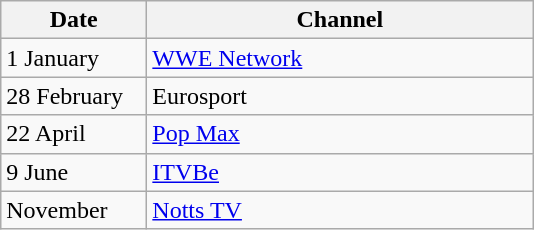<table class="wikitable">
<tr>
<th width=90>Date</th>
<th width=250>Channel</th>
</tr>
<tr>
<td>1 January</td>
<td><a href='#'>WWE Network</a></td>
</tr>
<tr>
<td>28 February</td>
<td>Eurosport</td>
</tr>
<tr>
<td>22 April</td>
<td><a href='#'>Pop Max</a></td>
</tr>
<tr>
<td>9 June</td>
<td><a href='#'>ITVBe</a></td>
</tr>
<tr>
<td>November</td>
<td><a href='#'>Notts TV</a></td>
</tr>
</table>
